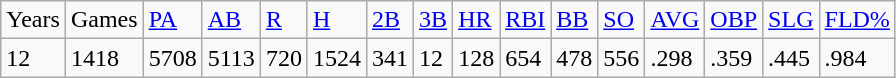<table class="wikitable">
<tr>
<td>Years</td>
<td>Games</td>
<td><a href='#'>PA</a></td>
<td><a href='#'>AB</a></td>
<td><a href='#'>R</a></td>
<td><a href='#'>H</a></td>
<td><a href='#'>2B</a></td>
<td><a href='#'>3B</a></td>
<td><a href='#'>HR</a></td>
<td><a href='#'>RBI</a></td>
<td><a href='#'>BB</a></td>
<td><a href='#'>SO</a></td>
<td><a href='#'>AVG</a></td>
<td><a href='#'>OBP</a></td>
<td><a href='#'>SLG</a></td>
<td><a href='#'>FLD%</a></td>
</tr>
<tr>
<td>12</td>
<td>1418</td>
<td>5708</td>
<td>5113</td>
<td>720</td>
<td>1524</td>
<td>341</td>
<td>12</td>
<td>128</td>
<td>654</td>
<td>478</td>
<td>556</td>
<td>.298</td>
<td>.359</td>
<td>.445</td>
<td>.984</td>
</tr>
</table>
